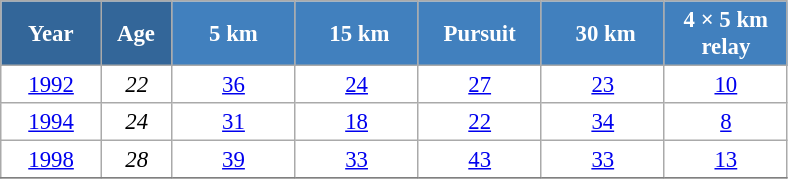<table class="wikitable" style="font-size:95%; text-align:center; border:grey solid 1px; border-collapse:collapse; background:#ffffff;">
<tr>
<th style="background-color:#369; color:white; width:60px;"> Year </th>
<th style="background-color:#369; color:white; width:40px;"> Age </th>
<th style="background-color:#4180be; color:white; width:75px;"> 5 km </th>
<th style="background-color:#4180be; color:white; width:75px;"> 15 km</th>
<th style="background-color:#4180be; color:white; width:75px;"> Pursuit </th>
<th style="background-color:#4180be; color:white; width:75px;"> 30 km</th>
<th style="background-color:#4180be; color:white; width:75px;"> 4 × 5 km <br> relay </th>
</tr>
<tr>
<td><a href='#'>1992</a></td>
<td><em>22</em></td>
<td><a href='#'>36</a></td>
<td><a href='#'>24</a></td>
<td><a href='#'>27</a></td>
<td><a href='#'>23</a></td>
<td><a href='#'>10</a></td>
</tr>
<tr>
<td><a href='#'>1994</a></td>
<td><em>24</em></td>
<td><a href='#'>31</a></td>
<td><a href='#'>18</a></td>
<td><a href='#'>22</a></td>
<td><a href='#'>34</a></td>
<td><a href='#'>8</a></td>
</tr>
<tr>
<td><a href='#'>1998</a></td>
<td><em>28</em></td>
<td><a href='#'>39</a></td>
<td><a href='#'>33</a></td>
<td><a href='#'>43</a></td>
<td><a href='#'>33</a></td>
<td><a href='#'>13</a></td>
</tr>
<tr>
</tr>
</table>
